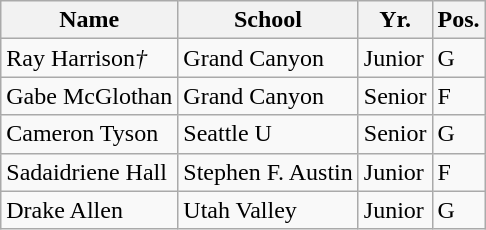<table class="wikitable">
<tr>
<th>Name</th>
<th>School</th>
<th>Yr.</th>
<th>Pos.</th>
</tr>
<tr>
<td>Ray Harrison<em>†</em></td>
<td>Grand Canyon</td>
<td>Junior</td>
<td>G</td>
</tr>
<tr>
<td>Gabe McGlothan</td>
<td>Grand Canyon</td>
<td>Senior</td>
<td>F</td>
</tr>
<tr>
<td>Cameron Tyson</td>
<td>Seattle U</td>
<td>Senior</td>
<td>G</td>
</tr>
<tr>
<td>Sadaidriene Hall</td>
<td>Stephen F. Austin</td>
<td>Junior</td>
<td>F</td>
</tr>
<tr>
<td>Drake Allen</td>
<td>Utah Valley</td>
<td>Junior</td>
<td>G</td>
</tr>
</table>
